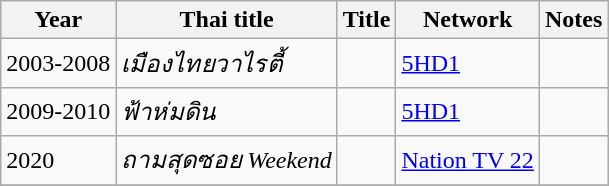<table class="wikitable" style="font-size: 100%;">
<tr>
<th>Year</th>
<th>Thai title</th>
<th>Title</th>
<th>Network</th>
<th>Notes</th>
</tr>
<tr>
<td rowspan="1">2003-2008</td>
<td><em>เมืองไทยวาไรตี้</em></td>
<td><em> </em></td>
<td><a href='#'>5HD1</a></td>
<td></td>
</tr>
<tr>
<td rowspan="1">2009-2010</td>
<td><em>ฟ้าห่มดิน</em></td>
<td><em> </em></td>
<td><a href='#'>5HD1</a></td>
<td></td>
</tr>
<tr>
<td rowspan="1">2020</td>
<td><em>ถามสุดซอย Weekend</em></td>
<td><em> </em></td>
<td><a href='#'>Nation TV 22</a></td>
<td></td>
</tr>
<tr>
</tr>
</table>
